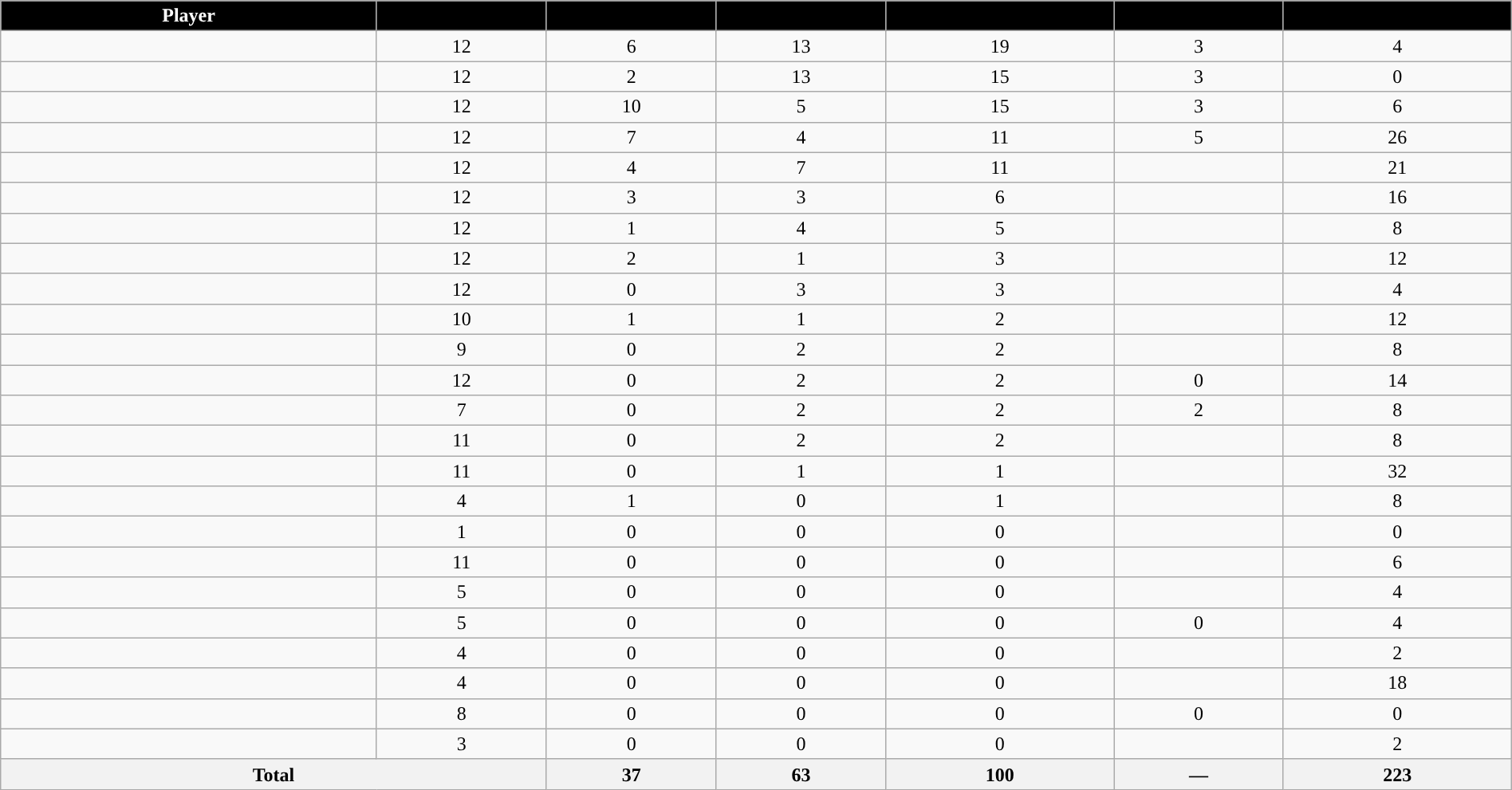<table class="wikitable sortable" style="width:100%; text-align:center;">
<tr>
<th style="color:white; background:#000000; ">Player</th>
<th style="color:white; background:#000000; "></th>
<th style="color:white; background:#000000; "></th>
<th style="color:white; background:#000000; "></th>
<th style="color:white; background:#000000; "></th>
<th style="color:white; background:#000000; "></th>
<th style="color:white; background:#000000; "></th>
</tr>
<tr>
<td></td>
<td>12</td>
<td>6</td>
<td>13</td>
<td>19</td>
<td>3</td>
<td>4</td>
</tr>
<tr>
<td></td>
<td>12</td>
<td>2</td>
<td>13</td>
<td>15</td>
<td>3</td>
<td>0</td>
</tr>
<tr>
<td></td>
<td>12</td>
<td>10</td>
<td>5</td>
<td>15</td>
<td>3</td>
<td>6</td>
</tr>
<tr>
<td></td>
<td>12</td>
<td>7</td>
<td>4</td>
<td>11</td>
<td>5</td>
<td>26</td>
</tr>
<tr>
<td></td>
<td>12</td>
<td>4</td>
<td>7</td>
<td>11</td>
<td></td>
<td>21</td>
</tr>
<tr>
<td></td>
<td>12</td>
<td>3</td>
<td>3</td>
<td>6</td>
<td></td>
<td>16</td>
</tr>
<tr>
<td></td>
<td>12</td>
<td>1</td>
<td>4</td>
<td>5</td>
<td></td>
<td>8</td>
</tr>
<tr>
<td></td>
<td>12</td>
<td>2</td>
<td>1</td>
<td>3</td>
<td></td>
<td>12</td>
</tr>
<tr>
<td></td>
<td>12</td>
<td>0</td>
<td>3</td>
<td>3</td>
<td></td>
<td>4</td>
</tr>
<tr>
<td></td>
<td>10</td>
<td>1</td>
<td>1</td>
<td>2</td>
<td></td>
<td>12</td>
</tr>
<tr>
<td></td>
<td>9</td>
<td>0</td>
<td>2</td>
<td>2</td>
<td></td>
<td>8</td>
</tr>
<tr>
<td></td>
<td>12</td>
<td>0</td>
<td>2</td>
<td>2</td>
<td>0</td>
<td>14</td>
</tr>
<tr>
<td></td>
<td>7</td>
<td>0</td>
<td>2</td>
<td>2</td>
<td>2</td>
<td>8</td>
</tr>
<tr>
<td></td>
<td>11</td>
<td>0</td>
<td>2</td>
<td>2</td>
<td></td>
<td>8</td>
</tr>
<tr>
<td></td>
<td>11</td>
<td>0</td>
<td>1</td>
<td>1</td>
<td></td>
<td>32</td>
</tr>
<tr>
<td></td>
<td>4</td>
<td>1</td>
<td>0</td>
<td>1</td>
<td></td>
<td>8</td>
</tr>
<tr>
<td></td>
<td>1</td>
<td>0</td>
<td>0</td>
<td>0</td>
<td></td>
<td>0</td>
</tr>
<tr>
<td></td>
<td>11</td>
<td>0</td>
<td>0</td>
<td>0</td>
<td></td>
<td>6</td>
</tr>
<tr>
<td></td>
<td>5</td>
<td>0</td>
<td>0</td>
<td>0</td>
<td></td>
<td>4</td>
</tr>
<tr>
<td></td>
<td>5</td>
<td>0</td>
<td>0</td>
<td>0</td>
<td>0</td>
<td>4</td>
</tr>
<tr>
<td></td>
<td>4</td>
<td>0</td>
<td>0</td>
<td>0</td>
<td></td>
<td>2</td>
</tr>
<tr>
<td></td>
<td>4</td>
<td>0</td>
<td>0</td>
<td>0</td>
<td></td>
<td>18</td>
</tr>
<tr>
<td></td>
<td>8</td>
<td>0</td>
<td>0</td>
<td>0</td>
<td>0</td>
<td>0</td>
</tr>
<tr>
<td></td>
<td>3</td>
<td>0</td>
<td>0</td>
<td>0</td>
<td></td>
<td>2</td>
</tr>
<tr class="sortbotom">
<th colspan=2>Total</th>
<th>37</th>
<th>63</th>
<th>100</th>
<th>—</th>
<th>223</th>
</tr>
</table>
